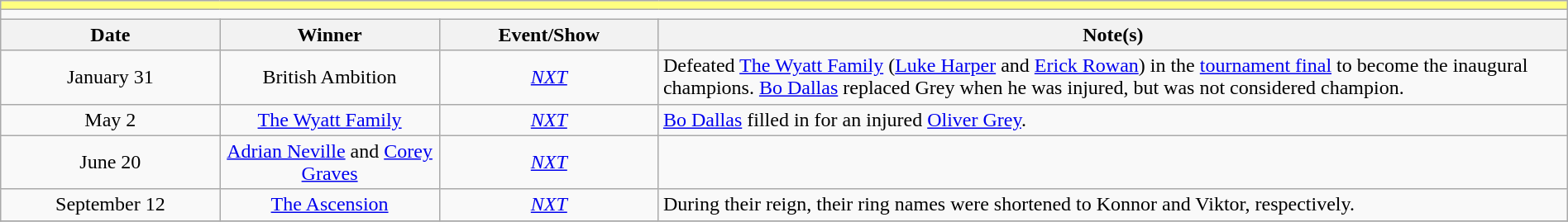<table class="wikitable" style="text-align:center; width:100%;">
<tr style="background:#FFFF80;">
<td colspan="5"></td>
</tr>
<tr>
<td colspan="5"><strong></strong></td>
</tr>
<tr>
<th width=14%>Date</th>
<th width=14%>Winner</th>
<th width=14%>Event/Show</th>
<th width=58%>Note(s)</th>
</tr>
<tr>
<td>January 31<br></td>
<td>British Ambition<br></td>
<td><em><a href='#'>NXT</a></em></td>
<td align=left>Defeated <a href='#'>The Wyatt Family</a> (<a href='#'>Luke Harper</a> and <a href='#'>Erick Rowan</a>) in the <a href='#'>tournament final</a> to become the inaugural champions. <a href='#'>Bo Dallas</a> replaced Grey when he was injured, but was not considered champion.</td>
</tr>
<tr>
<td>May 2<br></td>
<td><a href='#'>The Wyatt Family</a><br></td>
<td><em><a href='#'>NXT</a></em></td>
<td align=left><a href='#'>Bo Dallas</a> filled in for an injured <a href='#'>Oliver Grey</a>.</td>
</tr>
<tr>
<td>June 20<br></td>
<td><a href='#'>Adrian Neville</a> and <a href='#'>Corey Graves</a></td>
<td><em><a href='#'>NXT</a></em></td>
<td></td>
</tr>
<tr>
<td>September 12<br></td>
<td><a href='#'>The Ascension</a><br></td>
<td><em><a href='#'>NXT</a></em></td>
<td align=left>During their reign, their ring names were shortened to Konnor and Viktor, respectively.</td>
</tr>
<tr>
</tr>
</table>
